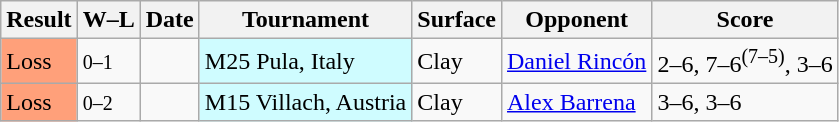<table class="sortable wikitable nowrap">
<tr>
<th>Result</th>
<th class="unsortable">W–L</th>
<th>Date</th>
<th>Tournament</th>
<th>Surface</th>
<th>Opponent</th>
<th class="unsortable">Score</th>
</tr>
<tr>
<td style="background:#ffa07a;">Loss</td>
<td><small>0–1</small></td>
<td></td>
<td style="background:#cffcff;">M25 Pula, Italy</td>
<td>Clay</td>
<td> <a href='#'>Daniel Rincón</a></td>
<td>2–6, 7–6<sup>(7–5)</sup>, 3–6</td>
</tr>
<tr>
<td style="background:#ffa07a;">Loss</td>
<td><small>0–2</small></td>
<td></td>
<td style="background:#cffcff;">M15 Villach, Austria</td>
<td>Clay</td>
<td> <a href='#'>Alex Barrena</a></td>
<td>3–6, 3–6</td>
</tr>
</table>
